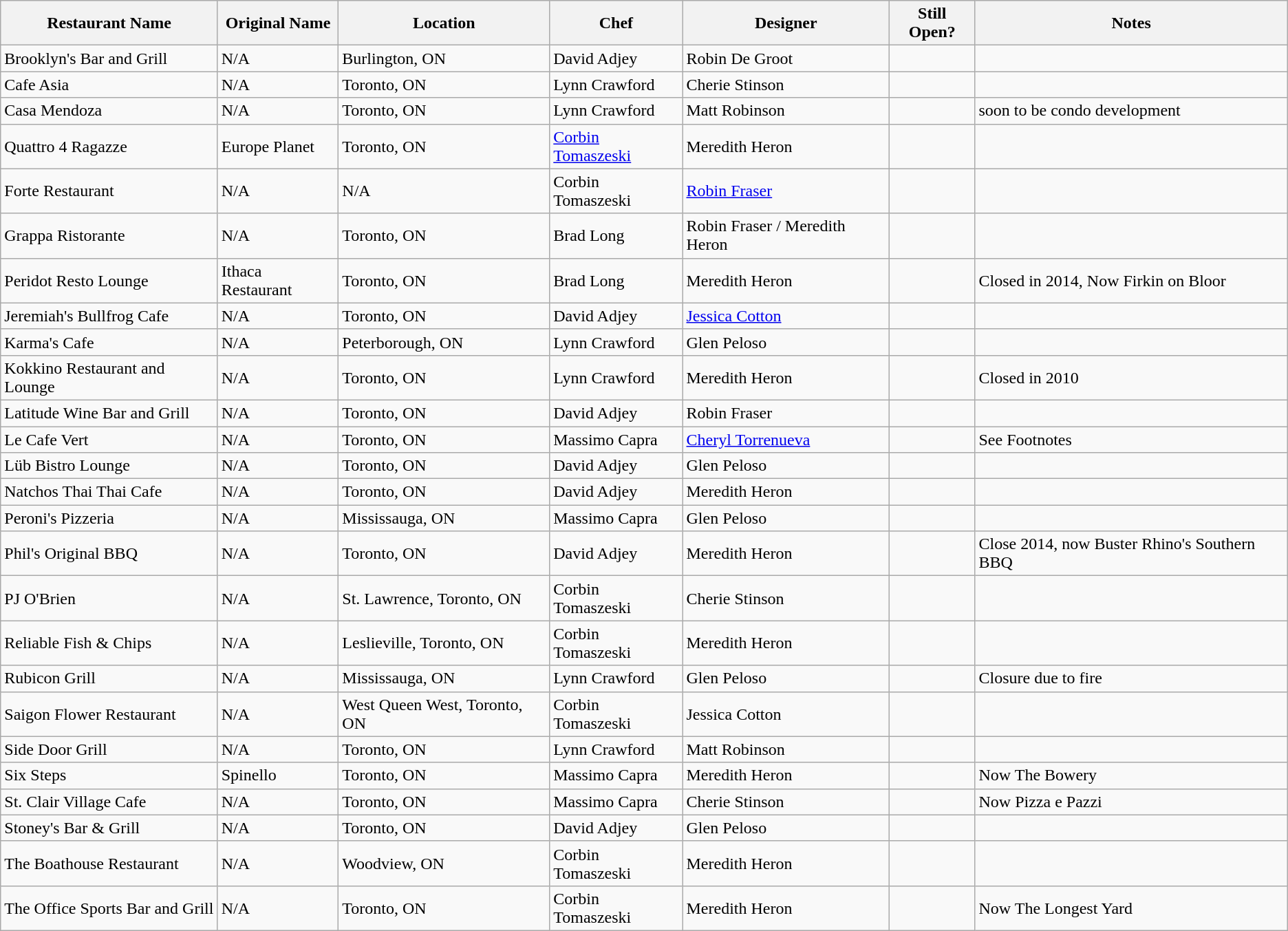<table class="wikitable">
<tr>
<th>Restaurant Name</th>
<th>Original Name</th>
<th>Location</th>
<th>Chef</th>
<th>Designer</th>
<th>Still Open?</th>
<th>Notes</th>
</tr>
<tr>
<td>Brooklyn's Bar and Grill</td>
<td>N/A</td>
<td>Burlington, ON</td>
<td>David Adjey</td>
<td>Robin De Groot</td>
<td></td>
<td></td>
</tr>
<tr>
<td>Cafe Asia</td>
<td>N/A</td>
<td>Toronto, ON</td>
<td>Lynn Crawford</td>
<td>Cherie Stinson</td>
<td></td>
<td></td>
</tr>
<tr>
<td>Casa Mendoza</td>
<td>N/A</td>
<td>Toronto, ON</td>
<td>Lynn Crawford</td>
<td>Matt Robinson</td>
<td></td>
<td>soon to be condo development</td>
</tr>
<tr>
<td>Quattro 4 Ragazze</td>
<td>Europe Planet</td>
<td>Toronto, ON</td>
<td><a href='#'>Corbin Tomaszeski</a></td>
<td>Meredith Heron</td>
<td></td>
<td></td>
</tr>
<tr>
<td>Forte Restaurant</td>
<td>N/A</td>
<td>N/A</td>
<td>Corbin Tomaszeski</td>
<td><a href='#'>Robin Fraser</a></td>
<td></td>
<td></td>
</tr>
<tr>
<td>Grappa Ristorante</td>
<td>N/A</td>
<td>Toronto, ON</td>
<td>Brad Long</td>
<td>Robin Fraser / Meredith Heron</td>
<td></td>
<td></td>
</tr>
<tr>
<td>Peridot Resto Lounge</td>
<td>Ithaca Restaurant</td>
<td>Toronto, ON</td>
<td>Brad Long</td>
<td>Meredith Heron</td>
<td></td>
<td>Closed in 2014, Now Firkin on Bloor</td>
</tr>
<tr>
<td>Jeremiah's Bullfrog Cafe</td>
<td>N/A</td>
<td>Toronto, ON</td>
<td>David Adjey</td>
<td><a href='#'>Jessica Cotton</a></td>
<td></td>
<td></td>
</tr>
<tr>
<td>Karma's Cafe</td>
<td>N/A</td>
<td>Peterborough, ON</td>
<td>Lynn Crawford</td>
<td>Glen Peloso</td>
<td></td>
<td></td>
</tr>
<tr>
<td>Kokkino Restaurant and Lounge</td>
<td>N/A</td>
<td>Toronto, ON</td>
<td>Lynn Crawford</td>
<td>Meredith Heron</td>
<td></td>
<td>Closed in 2010</td>
</tr>
<tr>
<td>Latitude Wine Bar and Grill</td>
<td>N/A</td>
<td>Toronto, ON</td>
<td>David Adjey</td>
<td>Robin Fraser</td>
<td></td>
<td></td>
</tr>
<tr>
<td>Le Cafe Vert</td>
<td>N/A</td>
<td>Toronto, ON</td>
<td>Massimo Capra</td>
<td><a href='#'>Cheryl Torrenueva</a></td>
<td></td>
<td>See Footnotes</td>
</tr>
<tr>
<td>Lüb Bistro Lounge</td>
<td>N/A</td>
<td>Toronto, ON</td>
<td>David Adjey</td>
<td>Glen Peloso</td>
<td></td>
<td></td>
</tr>
<tr>
<td>Natchos Thai Thai Cafe</td>
<td>N/A</td>
<td>Toronto, ON</td>
<td>David Adjey</td>
<td>Meredith Heron</td>
<td></td>
<td></td>
</tr>
<tr>
<td>Peroni's Pizzeria</td>
<td>N/A</td>
<td>Mississauga, ON</td>
<td>Massimo Capra</td>
<td>Glen Peloso</td>
<td></td>
<td></td>
</tr>
<tr>
<td>Phil's Original BBQ</td>
<td>N/A</td>
<td>Toronto, ON</td>
<td>David Adjey</td>
<td>Meredith Heron</td>
<td></td>
<td>Close 2014, now Buster Rhino's Southern BBQ</td>
</tr>
<tr>
<td>PJ O'Brien</td>
<td>N/A</td>
<td>St. Lawrence, Toronto, ON</td>
<td>Corbin Tomaszeski</td>
<td>Cherie Stinson</td>
<td></td>
<td></td>
</tr>
<tr>
<td>Reliable Fish & Chips</td>
<td>N/A</td>
<td>Leslieville, Toronto, ON</td>
<td>Corbin Tomaszeski</td>
<td>Meredith Heron</td>
<td></td>
<td></td>
</tr>
<tr>
<td>Rubicon Grill</td>
<td>N/A</td>
<td>Mississauga, ON</td>
<td>Lynn Crawford</td>
<td>Glen Peloso</td>
<td></td>
<td>Closure due to fire</td>
</tr>
<tr>
<td>Saigon Flower Restaurant</td>
<td>N/A</td>
<td>West Queen West, Toronto, ON</td>
<td>Corbin Tomaszeski</td>
<td>Jessica Cotton</td>
<td></td>
<td></td>
</tr>
<tr>
<td>Side Door Grill</td>
<td>N/A</td>
<td>Toronto, ON</td>
<td>Lynn Crawford</td>
<td>Matt Robinson</td>
<td></td>
<td></td>
</tr>
<tr>
<td>Six Steps</td>
<td>Spinello</td>
<td>Toronto, ON</td>
<td>Massimo Capra</td>
<td>Meredith Heron</td>
<td></td>
<td>Now The Bowery</td>
</tr>
<tr>
<td>St. Clair Village Cafe</td>
<td>N/A</td>
<td>Toronto, ON</td>
<td>Massimo Capra</td>
<td>Cherie Stinson</td>
<td></td>
<td>Now Pizza e Pazzi</td>
</tr>
<tr>
<td>Stoney's Bar & Grill</td>
<td>N/A</td>
<td>Toronto, ON</td>
<td>David Adjey</td>
<td>Glen Peloso</td>
<td></td>
<td></td>
</tr>
<tr>
<td>The Boathouse Restaurant</td>
<td>N/A</td>
<td>Woodview, ON</td>
<td>Corbin Tomaszeski</td>
<td>Meredith Heron</td>
<td></td>
<td></td>
</tr>
<tr>
<td>The Office Sports Bar and Grill</td>
<td>N/A</td>
<td>Toronto, ON</td>
<td>Corbin Tomaszeski</td>
<td>Meredith Heron</td>
<td></td>
<td>Now The Longest Yard</td>
</tr>
</table>
